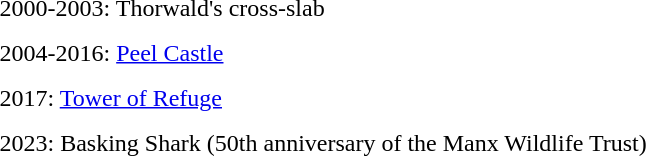<table cellspacing="10px">
<tr valign="top">
<td>2000-2003: Thorwald's cross-slab<br></td>
</tr>
<tr valign="top">
<td>2004-2016: <a href='#'>Peel Castle</a><br></td>
</tr>
<tr valign="top">
<td>2017: <a href='#'>Tower of Refuge</a></td>
</tr>
<tr valign="top">
<td>2023: Basking Shark (50th anniversary of the Manx Wildlife Trust)</td>
</tr>
</table>
